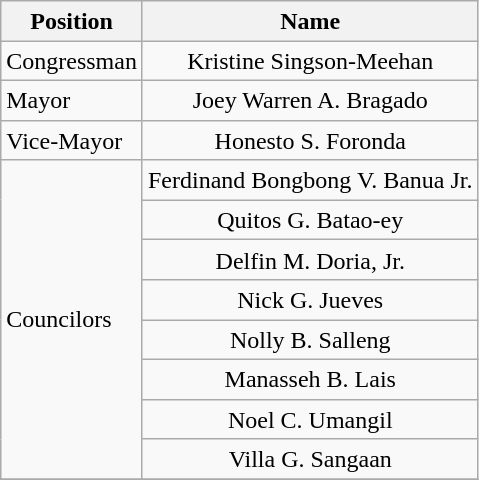<table class="wikitable" style="line-height:1.20em; font-size:100%;">
<tr>
<th>Position</th>
<th>Name</th>
</tr>
<tr>
<td>Congressman</td>
<td style="text-align:center;">Kristine Singson-Meehan</td>
</tr>
<tr>
<td>Mayor</td>
<td style="text-align:center;">Joey Warren A. Bragado</td>
</tr>
<tr>
<td>Vice-Mayor</td>
<td style="text-align:center;">Honesto S. Foronda</td>
</tr>
<tr>
<td rowspan=8>Councilors</td>
<td style="text-align:center;">Ferdinand Bongbong V. Banua Jr.</td>
</tr>
<tr>
<td style="text-align:center;">Quitos G. Batao-ey</td>
</tr>
<tr>
<td style="text-align:center;">Delfin M. Doria, Jr.</td>
</tr>
<tr>
<td style="text-align:center;">Nick G. Jueves</td>
</tr>
<tr>
<td style="text-align:center;">Nolly B. Salleng</td>
</tr>
<tr>
<td style="text-align:center;">Manasseh B. Lais</td>
</tr>
<tr>
<td style="text-align:center;">Noel C. Umangil</td>
</tr>
<tr>
<td style="text-align:center;">Villa G. Sangaan</td>
</tr>
<tr>
</tr>
</table>
